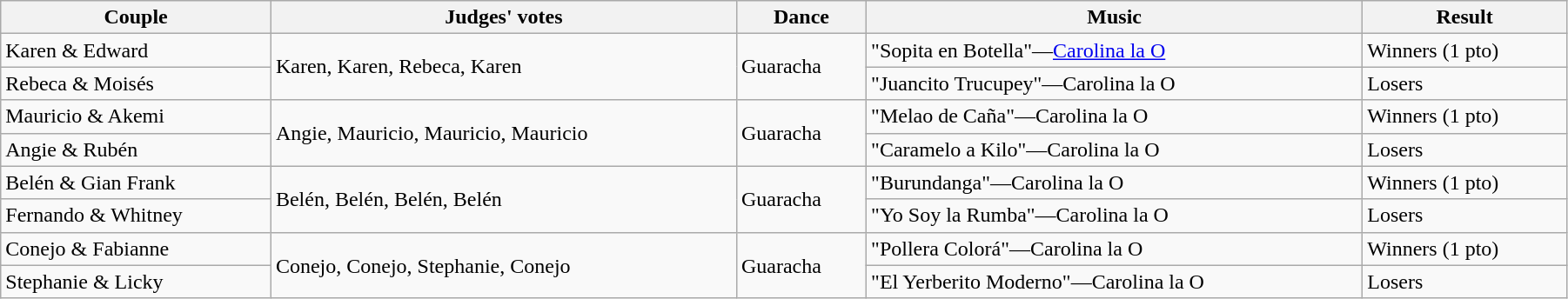<table class="wikitable sortable" style="width: 95%;">
<tr>
<th>Couple</th>
<th>Judges' votes</th>
<th>Dance</th>
<th>Music</th>
<th>Result</th>
</tr>
<tr>
<td>Karen & Edward</td>
<td rowspan=2>Karen, Karen, Rebeca, Karen</td>
<td rowspan=2>Guaracha</td>
<td>"Sopita en Botella"—<a href='#'>Carolina la O</a></td>
<td>Winners (1 pto)</td>
</tr>
<tr>
<td>Rebeca & Moisés</td>
<td>"Juancito Trucupey"—Carolina la O</td>
<td>Losers</td>
</tr>
<tr>
<td>Mauricio & Akemi</td>
<td rowspan=2>Angie, Mauricio, Mauricio, Mauricio</td>
<td rowspan=2>Guaracha</td>
<td>"Melao de Caña"—Carolina la O</td>
<td>Winners (1 pto)</td>
</tr>
<tr>
<td>Angie & Rubén</td>
<td>"Caramelo a Kilo"—Carolina la O</td>
<td>Losers</td>
</tr>
<tr>
<td>Belén & Gian Frank</td>
<td rowspan=2>Belén, Belén, Belén, Belén</td>
<td rowspan=2>Guaracha</td>
<td>"Burundanga"—Carolina la O</td>
<td>Winners (1 pto)</td>
</tr>
<tr>
<td>Fernando & Whitney</td>
<td>"Yo Soy la Rumba"—Carolina la O</td>
<td>Losers</td>
</tr>
<tr>
<td>Conejo & Fabianne</td>
<td rowspan=2>Conejo, Conejo, Stephanie, Conejo</td>
<td rowspan=2>Guaracha</td>
<td>"Pollera Colorá"—Carolina la O</td>
<td>Winners (1 pto)</td>
</tr>
<tr>
<td>Stephanie & Licky</td>
<td>"El Yerberito Moderno"—Carolina la O</td>
<td>Losers</td>
</tr>
</table>
